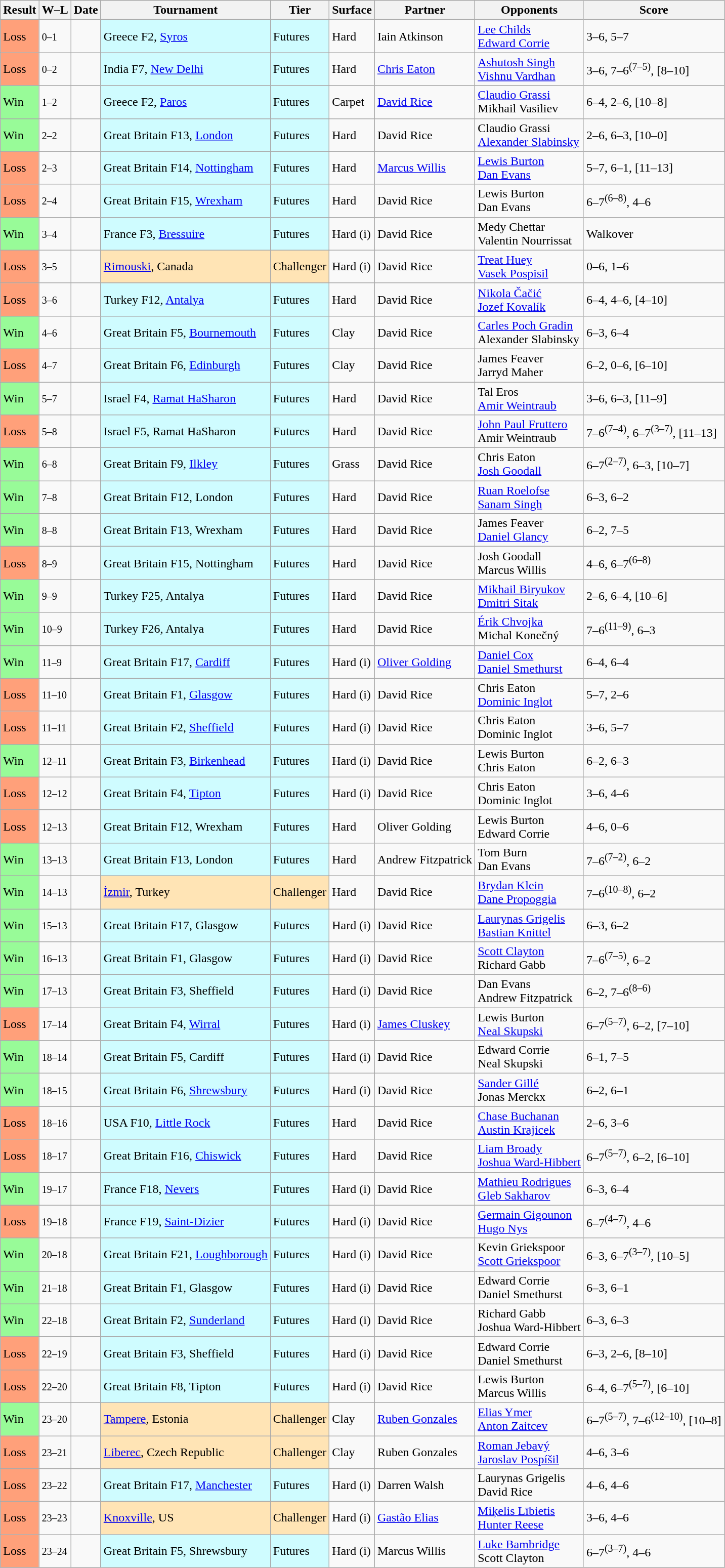<table class="sortable wikitable">
<tr>
<th>Result</th>
<th class="unsortable">W–L</th>
<th>Date</th>
<th>Tournament</th>
<th>Tier</th>
<th>Surface</th>
<th>Partner</th>
<th>Opponents</th>
<th class="unsortable">Score</th>
</tr>
<tr>
<td bgcolor=FFA07A>Loss</td>
<td><small>0–1</small></td>
<td></td>
<td style="background:#cffcff;">Greece F2, <a href='#'>Syros</a></td>
<td style="background:#cffcff;">Futures</td>
<td>Hard</td>
<td> Iain Atkinson</td>
<td> <a href='#'>Lee Childs</a><br> <a href='#'>Edward Corrie</a></td>
<td>3–6, 5–7</td>
</tr>
<tr>
<td bgcolor=FFA07A>Loss</td>
<td><small>0–2</small></td>
<td></td>
<td style="background:#cffcff;">India F7, <a href='#'>New Delhi</a></td>
<td style="background:#cffcff;">Futures</td>
<td>Hard</td>
<td> <a href='#'>Chris Eaton</a></td>
<td> <a href='#'>Ashutosh Singh</a><br> <a href='#'>Vishnu Vardhan</a></td>
<td>3–6, 7–6<sup>(7–5)</sup>, [8–10]</td>
</tr>
<tr>
<td bgcolor=98FB98>Win</td>
<td><small>1–2</small></td>
<td></td>
<td style="background:#cffcff;">Greece F2, <a href='#'>Paros</a></td>
<td style="background:#cffcff;">Futures</td>
<td>Carpet</td>
<td> <a href='#'>David Rice</a></td>
<td> <a href='#'>Claudio Grassi</a><br> Mikhail Vasiliev</td>
<td>6–4, 2–6, [10–8]</td>
</tr>
<tr>
<td bgcolor=98FB98>Win</td>
<td><small>2–2</small></td>
<td></td>
<td style="background:#cffcff;">Great Britain F13, <a href='#'>London</a></td>
<td style="background:#cffcff;">Futures</td>
<td>Hard</td>
<td> David Rice</td>
<td> Claudio Grassi<br> <a href='#'>Alexander Slabinsky</a></td>
<td>2–6, 6–3, [10–0]</td>
</tr>
<tr>
<td bgcolor=FFA07A>Loss</td>
<td><small>2–3</small></td>
<td></td>
<td style="background:#cffcff;">Great Britain F14, <a href='#'>Nottingham</a></td>
<td style="background:#cffcff;">Futures</td>
<td>Hard</td>
<td> <a href='#'>Marcus Willis</a></td>
<td> <a href='#'>Lewis Burton</a><br> <a href='#'>Dan Evans</a></td>
<td>5–7, 6–1, [11–13]</td>
</tr>
<tr>
<td bgcolor=FFA07A>Loss</td>
<td><small>2–4</small></td>
<td></td>
<td style="background:#cffcff;">Great Britain F15, <a href='#'>Wrexham</a></td>
<td style="background:#cffcff;">Futures</td>
<td>Hard</td>
<td> David Rice</td>
<td> Lewis Burton<br> Dan Evans</td>
<td>6–7<sup>(6–8)</sup>, 4–6</td>
</tr>
<tr>
<td bgcolor=98FB98>Win</td>
<td><small>3–4</small></td>
<td></td>
<td style="background:#cffcff;">France F3, <a href='#'>Bressuire</a></td>
<td style="background:#cffcff;">Futures</td>
<td>Hard (i)</td>
<td> David Rice</td>
<td> Medy Chettar<br> Valentin Nourrissat</td>
<td>Walkover</td>
</tr>
<tr>
<td bgcolor=FFA07A>Loss</td>
<td><small>3–5</small></td>
<td><a href='#'></a></td>
<td style="background:moccasin;"><a href='#'>Rimouski</a>, Canada</td>
<td style="background:moccasin;">Challenger</td>
<td>Hard (i)</td>
<td> David Rice</td>
<td> <a href='#'>Treat Huey</a><br> <a href='#'>Vasek Pospisil</a></td>
<td>0–6, 1–6</td>
</tr>
<tr>
<td bgcolor=FFA07A>Loss</td>
<td><small>3–6</small></td>
<td></td>
<td style="background:#cffcff;">Turkey F12, <a href='#'>Antalya</a></td>
<td style="background:#cffcff;">Futures</td>
<td>Hard</td>
<td> David Rice</td>
<td> <a href='#'>Nikola Čačić</a><br> <a href='#'>Jozef Kovalík</a></td>
<td>6–4, 4–6, [4–10]</td>
</tr>
<tr>
<td bgcolor=98FB98>Win</td>
<td><small>4–6</small></td>
<td></td>
<td style="background:#cffcff;">Great Britain F5, <a href='#'>Bournemouth</a></td>
<td style="background:#cffcff;">Futures</td>
<td>Clay</td>
<td> David Rice</td>
<td> <a href='#'>Carles Poch Gradin</a><br> Alexander Slabinsky</td>
<td>6–3, 6–4</td>
</tr>
<tr>
<td bgcolor=FFA07A>Loss</td>
<td><small>4–7</small></td>
<td></td>
<td style="background:#cffcff;">Great Britain F6, <a href='#'>Edinburgh</a></td>
<td style="background:#cffcff;">Futures</td>
<td>Clay</td>
<td> David Rice</td>
<td> James Feaver<br> Jarryd Maher</td>
<td>6–2, 0–6, [6–10]</td>
</tr>
<tr>
<td bgcolor=98FB98>Win</td>
<td><small>5–7</small></td>
<td></td>
<td style="background:#cffcff;">Israel F4, <a href='#'>Ramat HaSharon</a></td>
<td style="background:#cffcff;">Futures</td>
<td>Hard</td>
<td> David Rice</td>
<td> Tal Eros<br> <a href='#'>Amir Weintraub</a></td>
<td>3–6, 6–3, [11–9]</td>
</tr>
<tr>
<td bgcolor=FFA07A>Loss</td>
<td><small>5–8</small></td>
<td></td>
<td style="background:#cffcff;">Israel F5, Ramat HaSharon</td>
<td style="background:#cffcff;">Futures</td>
<td>Hard</td>
<td> David Rice</td>
<td> <a href='#'>John Paul Fruttero</a><br> Amir Weintraub</td>
<td>7–6<sup>(7–4)</sup>, 6–7<sup>(3–7)</sup>, [11–13]</td>
</tr>
<tr>
<td bgcolor=98FB98>Win</td>
<td><small>6–8</small></td>
<td></td>
<td style="background:#cffcff;">Great Britain F9, <a href='#'>Ilkley</a></td>
<td style="background:#cffcff;">Futures</td>
<td>Grass</td>
<td> David Rice</td>
<td> Chris Eaton<br> <a href='#'>Josh Goodall</a></td>
<td>6–7<sup>(2–7)</sup>, 6–3, [10–7]</td>
</tr>
<tr>
<td bgcolor=98FB98>Win</td>
<td><small>7–8</small></td>
<td></td>
<td style="background:#cffcff;">Great Britain F12, London</td>
<td style="background:#cffcff;">Futures</td>
<td>Hard</td>
<td> David Rice</td>
<td> <a href='#'>Ruan Roelofse</a><br> <a href='#'>Sanam Singh</a></td>
<td>6–3, 6–2</td>
</tr>
<tr>
<td bgcolor=98FB98>Win</td>
<td><small>8–8</small></td>
<td></td>
<td style="background:#cffcff;">Great Britain F13, Wrexham</td>
<td style="background:#cffcff;">Futures</td>
<td>Hard</td>
<td> David Rice</td>
<td> James Feaver<br> <a href='#'>Daniel Glancy</a></td>
<td>6–2, 7–5</td>
</tr>
<tr>
<td bgcolor=FFA07A>Loss</td>
<td><small>8–9</small></td>
<td></td>
<td style="background:#cffcff;">Great Britain F15, Nottingham</td>
<td style="background:#cffcff;">Futures</td>
<td>Hard</td>
<td> David Rice</td>
<td> Josh Goodall<br> Marcus Willis</td>
<td>4–6, 6–7<sup>(6–8)</sup></td>
</tr>
<tr>
<td bgcolor=98FB98>Win</td>
<td><small>9–9</small></td>
<td></td>
<td style="background:#cffcff;">Turkey F25, Antalya</td>
<td style="background:#cffcff;">Futures</td>
<td>Hard</td>
<td> David Rice</td>
<td> <a href='#'>Mikhail Biryukov</a><br> <a href='#'>Dmitri Sitak</a></td>
<td>2–6, 6–4, [10–6]</td>
</tr>
<tr>
<td bgcolor=98FB98>Win</td>
<td><small>10–9</small></td>
<td></td>
<td style="background:#cffcff;">Turkey F26, Antalya</td>
<td style="background:#cffcff;">Futures</td>
<td>Hard</td>
<td> David Rice</td>
<td> <a href='#'>Érik Chvojka</a><br> Michal Konečný</td>
<td>7–6<sup>(11–9)</sup>, 6–3</td>
</tr>
<tr>
<td bgcolor=98FB98>Win</td>
<td><small>11–9</small></td>
<td></td>
<td style="background:#cffcff;">Great Britain F17, <a href='#'>Cardiff</a></td>
<td style="background:#cffcff;">Futures</td>
<td>Hard (i)</td>
<td> <a href='#'>Oliver Golding</a></td>
<td> <a href='#'>Daniel Cox</a><br> <a href='#'>Daniel Smethurst</a></td>
<td>6–4, 6–4</td>
</tr>
<tr>
<td bgcolor=FFA07A>Loss</td>
<td><small>11–10</small></td>
<td></td>
<td style="background:#cffcff;">Great Britain F1, <a href='#'>Glasgow</a></td>
<td style="background:#cffcff;">Futures</td>
<td>Hard (i)</td>
<td> David Rice</td>
<td> Chris Eaton<br> <a href='#'>Dominic Inglot</a></td>
<td>5–7, 2–6</td>
</tr>
<tr>
<td bgcolor=FFA07A>Loss</td>
<td><small>11–11</small></td>
<td></td>
<td style="background:#cffcff;">Great Britain F2, <a href='#'>Sheffield</a></td>
<td style="background:#cffcff;">Futures</td>
<td>Hard (i)</td>
<td> David Rice</td>
<td> Chris Eaton<br> Dominic Inglot</td>
<td>3–6, 5–7</td>
</tr>
<tr>
<td bgcolor=98FB98>Win</td>
<td><small>12–11</small></td>
<td></td>
<td style="background:#cffcff;">Great Britain F3, <a href='#'>Birkenhead</a></td>
<td style="background:#cffcff;">Futures</td>
<td>Hard (i)</td>
<td> David Rice</td>
<td> Lewis Burton<br> Chris Eaton</td>
<td>6–2, 6–3</td>
</tr>
<tr>
<td bgcolor=FFA07A>Loss</td>
<td><small>12–12</small></td>
<td></td>
<td style="background:#cffcff;">Great Britain F4, <a href='#'>Tipton</a></td>
<td style="background:#cffcff;">Futures</td>
<td>Hard (i)</td>
<td> David Rice</td>
<td> Chris Eaton<br> Dominic Inglot</td>
<td>3–6, 4–6</td>
</tr>
<tr>
<td bgcolor=FFA07A>Loss</td>
<td><small>12–13</small></td>
<td></td>
<td style="background:#cffcff;">Great Britain F12, Wrexham</td>
<td style="background:#cffcff;">Futures</td>
<td>Hard</td>
<td> Oliver Golding</td>
<td> Lewis Burton<br> Edward Corrie</td>
<td>4–6, 0–6</td>
</tr>
<tr>
<td bgcolor=98FB98>Win</td>
<td><small>13–13</small></td>
<td></td>
<td style="background:#cffcff;">Great Britain F13, London</td>
<td style="background:#cffcff;">Futures</td>
<td>Hard</td>
<td> Andrew Fitzpatrick</td>
<td> Tom Burn<br> Dan Evans</td>
<td>7–6<sup>(7–2)</sup>, 6–2</td>
</tr>
<tr>
<td bgcolor=98FB98>Win</td>
<td><small>14–13</small></td>
<td><a href='#'></a></td>
<td style="background:moccasin;"><a href='#'>İzmir</a>, Turkey</td>
<td style="background:moccasin;">Challenger</td>
<td>Hard</td>
<td> David Rice</td>
<td> <a href='#'>Brydan Klein</a><br> <a href='#'>Dane Propoggia</a></td>
<td>7–6<sup>(10–8)</sup>, 6–2</td>
</tr>
<tr>
<td bgcolor=98FB98>Win</td>
<td><small>15–13</small></td>
<td></td>
<td style="background:#cffcff;">Great Britain F17, Glasgow</td>
<td style="background:#cffcff;">Futures</td>
<td>Hard (i)</td>
<td> David Rice</td>
<td> <a href='#'>Laurynas Grigelis</a><br> <a href='#'>Bastian Knittel</a></td>
<td>6–3, 6–2</td>
</tr>
<tr>
<td bgcolor=98FB98>Win</td>
<td><small>16–13</small></td>
<td></td>
<td style="background:#cffcff;">Great Britain F1, Glasgow</td>
<td style="background:#cffcff;">Futures</td>
<td>Hard (i)</td>
<td> David Rice</td>
<td> <a href='#'>Scott Clayton</a><br> Richard Gabb</td>
<td>7–6<sup>(7–5)</sup>, 6–2</td>
</tr>
<tr>
<td bgcolor=98FB98>Win</td>
<td><small>17–13</small></td>
<td></td>
<td style="background:#cffcff;">Great Britain F3, Sheffield</td>
<td style="background:#cffcff;">Futures</td>
<td>Hard (i)</td>
<td> David Rice</td>
<td> Dan Evans<br> Andrew Fitzpatrick</td>
<td>6–2, 7–6<sup>(8–6)</sup></td>
</tr>
<tr>
<td bgcolor=FFA07A>Loss</td>
<td><small>17–14</small></td>
<td></td>
<td style="background:#cffcff;">Great Britain F4, <a href='#'>Wirral</a></td>
<td style="background:#cffcff;">Futures</td>
<td>Hard (i)</td>
<td> <a href='#'>James Cluskey</a></td>
<td> Lewis Burton<br> <a href='#'>Neal Skupski</a></td>
<td>6–7<sup>(5–7)</sup>, 6–2, [7–10]</td>
</tr>
<tr>
<td bgcolor=98FB98>Win</td>
<td><small>18–14</small></td>
<td></td>
<td style="background:#cffcff;">Great Britain F5, Cardiff</td>
<td style="background:#cffcff;">Futures</td>
<td>Hard (i)</td>
<td> David Rice</td>
<td> Edward Corrie<br> Neal Skupski</td>
<td>6–1, 7–5</td>
</tr>
<tr>
<td bgcolor=98FB98>Win</td>
<td><small>18–15</small></td>
<td></td>
<td style="background:#cffcff;">Great Britain F6, <a href='#'>Shrewsbury</a></td>
<td style="background:#cffcff;">Futures</td>
<td>Hard (i)</td>
<td> David Rice</td>
<td> <a href='#'>Sander Gillé</a><br> Jonas Merckx</td>
<td>6–2, 6–1</td>
</tr>
<tr>
<td bgcolor=FFA07A>Loss</td>
<td><small>18–16</small></td>
<td></td>
<td style="background:#cffcff;">USA F10, <a href='#'>Little Rock</a></td>
<td style="background:#cffcff;">Futures</td>
<td>Hard</td>
<td> David Rice</td>
<td> <a href='#'>Chase Buchanan</a><br> <a href='#'>Austin Krajicek</a></td>
<td>2–6, 3–6</td>
</tr>
<tr>
<td bgcolor=FFA07A>Loss</td>
<td><small>18–17</small></td>
<td></td>
<td style="background:#cffcff;">Great Britain F16, <a href='#'>Chiswick</a></td>
<td style="background:#cffcff;">Futures</td>
<td>Hard</td>
<td> David Rice</td>
<td> <a href='#'>Liam Broady</a><br> <a href='#'>Joshua Ward-Hibbert</a></td>
<td>6–7<sup>(5–7)</sup>, 6–2, [6–10]</td>
</tr>
<tr>
<td bgcolor=98FB98>Win</td>
<td><small>19–17</small></td>
<td></td>
<td style="background:#cffcff;">France F18, <a href='#'>Nevers</a></td>
<td style="background:#cffcff;">Futures</td>
<td>Hard (i)</td>
<td> David Rice</td>
<td> <a href='#'>Mathieu Rodrigues</a><br> <a href='#'>Gleb Sakharov</a></td>
<td>6–3, 6–4</td>
</tr>
<tr>
<td bgcolor=FFA07A>Loss</td>
<td><small>19–18</small></td>
<td></td>
<td style="background:#cffcff;">France F19, <a href='#'>Saint-Dizier</a></td>
<td style="background:#cffcff;">Futures</td>
<td>Hard (i)</td>
<td> David Rice</td>
<td> <a href='#'>Germain Gigounon</a><br> <a href='#'>Hugo Nys</a></td>
<td>6–7<sup>(4–7)</sup>, 4–6</td>
</tr>
<tr>
<td bgcolor=98FB98>Win</td>
<td><small>20–18</small></td>
<td></td>
<td style="background:#cffcff;">Great Britain F21, <a href='#'>Loughborough</a></td>
<td style="background:#cffcff;">Futures</td>
<td>Hard (i)</td>
<td> David Rice</td>
<td> Kevin Griekspoor<br> <a href='#'>Scott Griekspoor</a></td>
<td>6–3, 6–7<sup>(3–7)</sup>, [10–5]</td>
</tr>
<tr>
<td bgcolor=98FB98>Win</td>
<td><small>21–18</small></td>
<td></td>
<td style="background:#cffcff;">Great Britain F1, Glasgow</td>
<td style="background:#cffcff;">Futures</td>
<td>Hard (i)</td>
<td> David Rice</td>
<td> Edward Corrie<br> Daniel Smethurst</td>
<td>6–3, 6–1</td>
</tr>
<tr>
<td bgcolor=98FB98>Win</td>
<td><small>22–18</small></td>
<td></td>
<td style="background:#cffcff;">Great Britain F2, <a href='#'>Sunderland</a></td>
<td style="background:#cffcff;">Futures</td>
<td>Hard (i)</td>
<td> David Rice</td>
<td> Richard Gabb<br> Joshua Ward-Hibbert</td>
<td>6–3, 6–3</td>
</tr>
<tr>
<td bgcolor=FFA07A>Loss</td>
<td><small>22–19</small></td>
<td></td>
<td style="background:#cffcff;">Great Britain F3, Sheffield</td>
<td style="background:#cffcff;">Futures</td>
<td>Hard (i)</td>
<td> David Rice</td>
<td> Edward Corrie<br> Daniel Smethurst</td>
<td>6–3, 2–6, [8–10]</td>
</tr>
<tr>
<td bgcolor=FFA07A>Loss</td>
<td><small>22–20</small></td>
<td></td>
<td style="background:#cffcff;">Great Britain F8, Tipton</td>
<td style="background:#cffcff;">Futures</td>
<td>Hard (i)</td>
<td> David Rice</td>
<td> Lewis Burton<br> Marcus Willis</td>
<td>6–4, 6–7<sup>(5–7)</sup>, [6–10]</td>
</tr>
<tr>
<td bgcolor=98FB98>Win</td>
<td><small>23–20</small></td>
<td><a href='#'></a></td>
<td style="background:moccasin;"><a href='#'>Tampere</a>, Estonia</td>
<td style="background:moccasin;">Challenger</td>
<td>Clay</td>
<td> <a href='#'>Ruben Gonzales</a></td>
<td> <a href='#'>Elias Ymer</a><br> <a href='#'>Anton Zaitcev</a></td>
<td>6–7<sup>(5–7)</sup>, 7–6<sup>(12–10)</sup>, [10–8]</td>
</tr>
<tr>
<td bgcolor=FFA07A>Loss</td>
<td><small>23–21</small></td>
<td><a href='#'></a></td>
<td style="background:moccasin;"><a href='#'>Liberec</a>, Czech Republic</td>
<td style="background:moccasin;">Challenger</td>
<td>Clay</td>
<td> Ruben Gonzales</td>
<td> <a href='#'>Roman Jebavý</a><br> <a href='#'>Jaroslav Pospíšil</a></td>
<td>4–6, 3–6</td>
</tr>
<tr>
<td bgcolor=FFA07A>Loss</td>
<td><small>23–22</small></td>
<td></td>
<td style="background:#cffcff;">Great Britain F17, <a href='#'>Manchester</a></td>
<td style="background:#cffcff;">Futures</td>
<td>Hard (i)</td>
<td> Darren Walsh</td>
<td> Laurynas Grigelis<br> David Rice</td>
<td>4–6, 4–6</td>
</tr>
<tr>
<td bgcolor=FFA07A>Loss</td>
<td><small>23–23</small></td>
<td><a href='#'></a></td>
<td style="background:moccasin;"><a href='#'>Knoxville</a>, US</td>
<td style="background:moccasin;">Challenger</td>
<td>Hard (i)</td>
<td> <a href='#'>Gastão Elias</a></td>
<td> <a href='#'>Miķelis Lībietis</a><br> <a href='#'>Hunter Reese</a></td>
<td>3–6, 4–6</td>
</tr>
<tr>
<td bgcolor=FFA07A>Loss</td>
<td><small>23–24</small></td>
<td></td>
<td style="background:#cffcff;">Great Britain F5, Shrewsbury</td>
<td style="background:#cffcff;">Futures</td>
<td>Hard (i)</td>
<td> Marcus Willis</td>
<td> <a href='#'>Luke Bambridge</a><br> Scott Clayton</td>
<td>6–7<sup>(3–7)</sup>, 4–6</td>
</tr>
</table>
